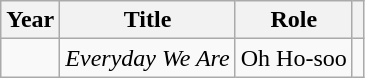<table class="wikitable plainrowheaders">
<tr>
<th scope="col">Year</th>
<th scope="col">Title</th>
<th scope="col">Role</th>
<th scope="col" class="unsortable"></th>
</tr>
<tr>
<td></td>
<td><em>Everyday We Are</em></td>
<td>Oh Ho-soo</td>
<td style="text-align:center"></td>
</tr>
</table>
